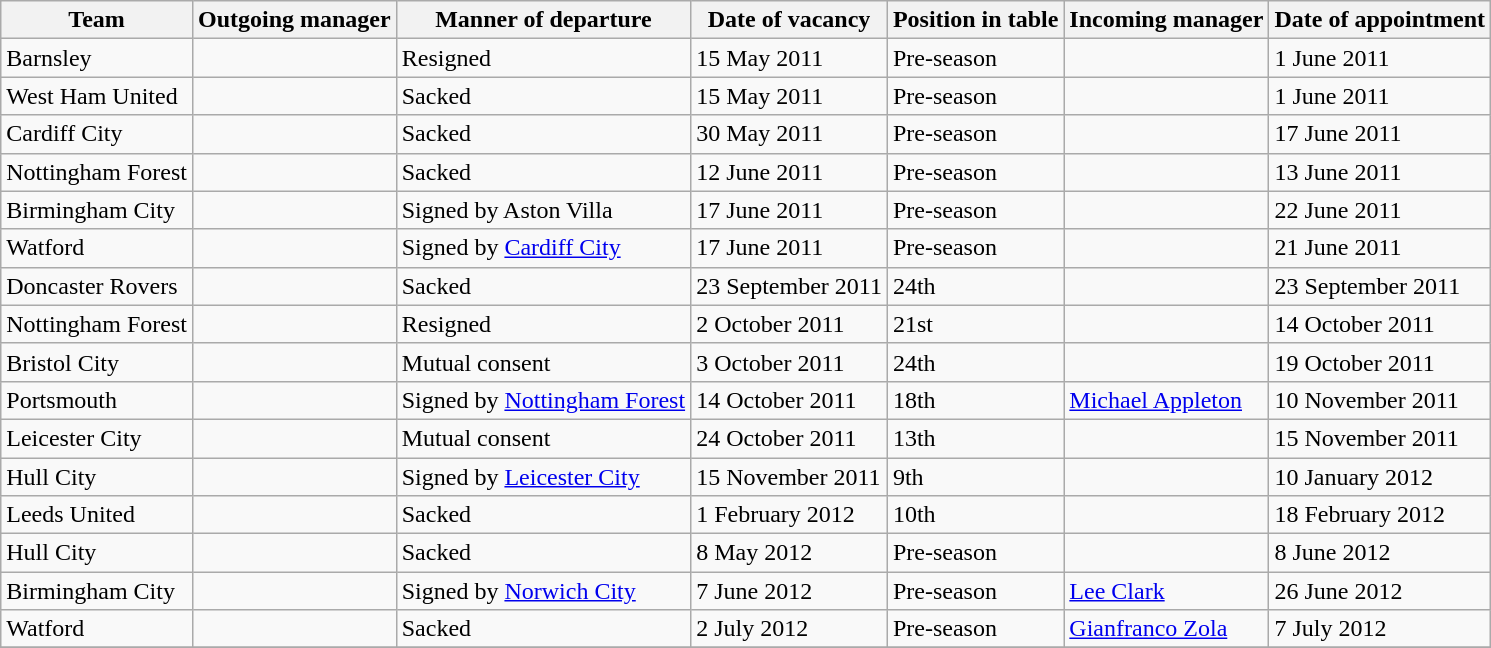<table class="wikitable">
<tr>
<th>Team</th>
<th>Outgoing manager</th>
<th>Manner of departure</th>
<th>Date of vacancy</th>
<th>Position in table</th>
<th>Incoming manager</th>
<th>Date of appointment</th>
</tr>
<tr>
<td>Barnsley</td>
<td> </td>
<td>Resigned</td>
<td>15 May 2011</td>
<td>Pre-season</td>
<td> </td>
<td>1 June 2011</td>
</tr>
<tr>
<td>West Ham United</td>
<td> </td>
<td>Sacked</td>
<td>15 May 2011</td>
<td>Pre-season</td>
<td> </td>
<td>1 June 2011</td>
</tr>
<tr>
<td>Cardiff City</td>
<td> </td>
<td>Sacked</td>
<td>30 May 2011</td>
<td>Pre-season</td>
<td> </td>
<td>17 June 2011</td>
</tr>
<tr>
<td>Nottingham Forest</td>
<td> </td>
<td>Sacked</td>
<td>12 June 2011</td>
<td>Pre-season</td>
<td> </td>
<td>13 June 2011</td>
</tr>
<tr>
<td>Birmingham City</td>
<td> </td>
<td>Signed by Aston Villa</td>
<td>17 June 2011</td>
<td>Pre-season</td>
<td> </td>
<td>22 June 2011</td>
</tr>
<tr>
<td>Watford</td>
<td> </td>
<td>Signed by <a href='#'>Cardiff City</a></td>
<td>17 June 2011</td>
<td>Pre-season</td>
<td> </td>
<td>21 June 2011</td>
</tr>
<tr>
<td>Doncaster Rovers</td>
<td> </td>
<td>Sacked</td>
<td>23 September 2011</td>
<td>24th</td>
<td> </td>
<td>23 September 2011</td>
</tr>
<tr>
<td>Nottingham Forest</td>
<td> </td>
<td>Resigned</td>
<td>2 October 2011</td>
<td>21st</td>
<td> </td>
<td>14 October 2011</td>
</tr>
<tr>
<td>Bristol City</td>
<td> </td>
<td>Mutual consent</td>
<td>3 October 2011</td>
<td>24th</td>
<td> </td>
<td>19 October 2011</td>
</tr>
<tr>
<td>Portsmouth</td>
<td> </td>
<td>Signed by <a href='#'>Nottingham Forest</a></td>
<td>14 October 2011</td>
<td>18th</td>
<td> <a href='#'>Michael Appleton</a></td>
<td>10 November 2011</td>
</tr>
<tr>
<td>Leicester City</td>
<td> </td>
<td>Mutual consent</td>
<td>24 October 2011</td>
<td>13th</td>
<td> </td>
<td>15 November 2011</td>
</tr>
<tr>
<td>Hull City</td>
<td> </td>
<td>Signed by <a href='#'>Leicester City</a></td>
<td>15 November 2011</td>
<td>9th</td>
<td> </td>
<td>10 January 2012</td>
</tr>
<tr>
<td>Leeds United</td>
<td> </td>
<td>Sacked</td>
<td>1 February 2012</td>
<td>10th</td>
<td> </td>
<td>18 February 2012</td>
</tr>
<tr>
<td>Hull City</td>
<td> </td>
<td>Sacked</td>
<td>8 May 2012</td>
<td>Pre-season</td>
<td> </td>
<td>8 June 2012</td>
</tr>
<tr>
<td>Birmingham City</td>
<td> </td>
<td>Signed by <a href='#'>Norwich City</a></td>
<td>7 June 2012</td>
<td>Pre-season</td>
<td> <a href='#'>Lee Clark</a></td>
<td>26 June 2012</td>
</tr>
<tr>
<td>Watford</td>
<td> </td>
<td>Sacked</td>
<td>2 July 2012</td>
<td>Pre-season</td>
<td> <a href='#'>Gianfranco Zola</a></td>
<td>7 July 2012</td>
</tr>
<tr>
</tr>
</table>
